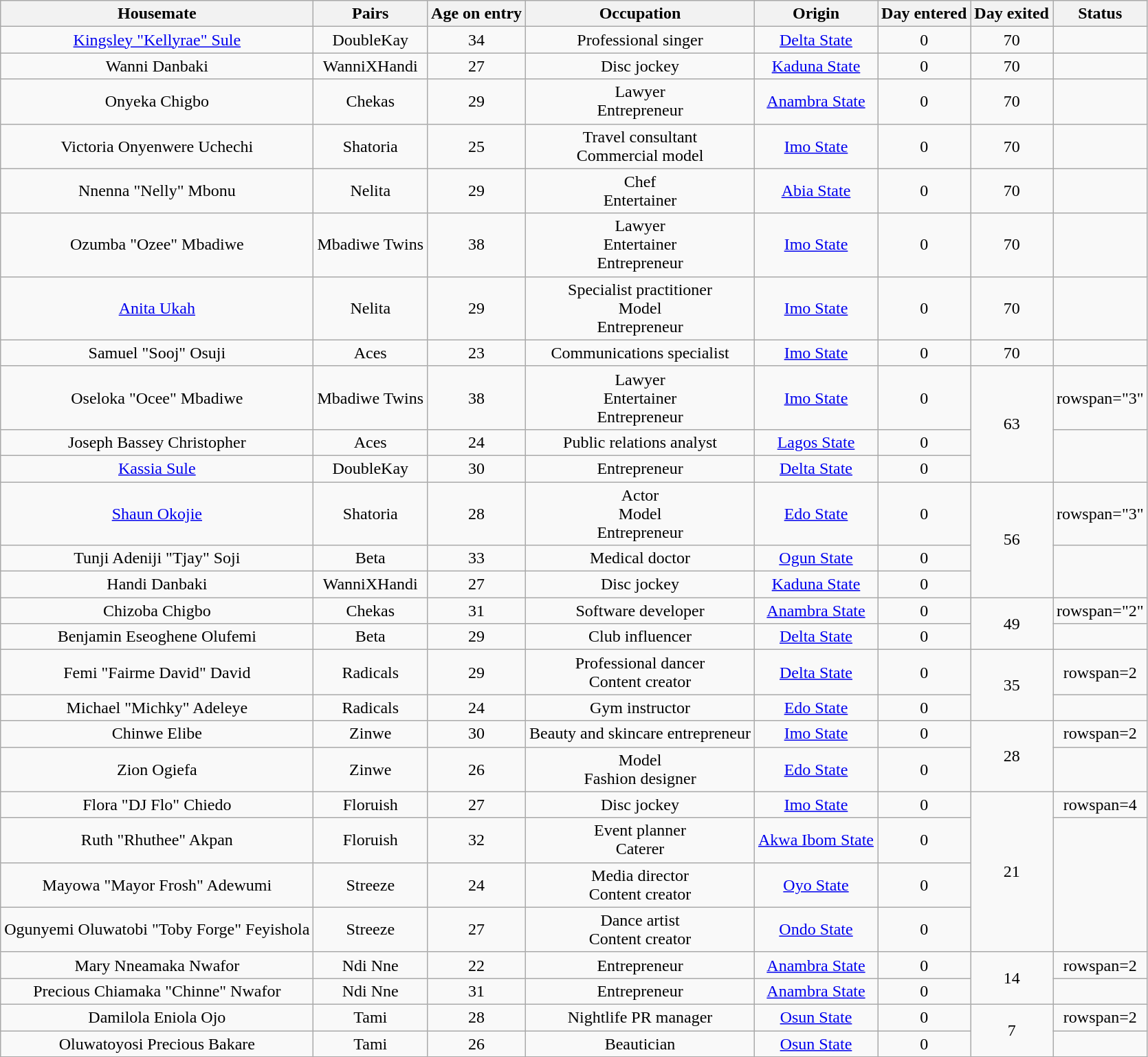<table class="wikitable sortable" style="text-align:center;">
<tr>
<th>Housemate</th>
<th><strong>Pairs</strong></th>
<th>Age on entry</th>
<th>Occupation</th>
<th>Origin</th>
<th>Day entered</th>
<th>Day exited</th>
<th>Status</th>
</tr>
<tr>
<td><a href='#'>Kingsley "Kellyrae" Sule</a></td>
<td>DoubleKay</td>
<td>34</td>
<td>Professional singer</td>
<td><a href='#'>Delta State</a></td>
<td>0</td>
<td>70</td>
<td></td>
</tr>
<tr>
<td>Wanni Danbaki</td>
<td>WanniXHandi</td>
<td>27</td>
<td>Disc jockey</td>
<td><a href='#'>Kaduna State</a></td>
<td>0</td>
<td>70</td>
<td></td>
</tr>
<tr>
<td>Onyeka Chigbo</td>
<td>Chekas</td>
<td>29</td>
<td>Lawyer<br>Entrepreneur</td>
<td><a href='#'>Anambra State</a></td>
<td>0</td>
<td>70</td>
<td></td>
</tr>
<tr>
<td>Victoria Onyenwere Uchechi</td>
<td>Shatoria</td>
<td>25</td>
<td>Travel consultant<br>Commercial model</td>
<td><a href='#'>Imo State</a></td>
<td>0</td>
<td>70</td>
<td></td>
</tr>
<tr>
<td>Nnenna "Nelly" Mbonu</td>
<td>Nelita</td>
<td>29</td>
<td>Chef<br>Entertainer</td>
<td><a href='#'>Abia State</a></td>
<td>0</td>
<td>70</td>
<td></td>
</tr>
<tr>
<td>Ozumba "Ozee" Mbadiwe</td>
<td>Mbadiwe Twins</td>
<td>38</td>
<td>Lawyer<br>Entertainer<br>Entrepreneur</td>
<td><a href='#'>Imo State</a></td>
<td>0</td>
<td>70</td>
<td></td>
</tr>
<tr>
<td><a href='#'>Anita Ukah</a></td>
<td>Nelita</td>
<td>29</td>
<td>Specialist practitioner<br>Model<br>Entrepreneur</td>
<td><a href='#'>Imo State</a></td>
<td>0</td>
<td>70</td>
<td></td>
</tr>
<tr>
<td>Samuel "Sooj" Osuji</td>
<td>Aces</td>
<td>23</td>
<td>Communications specialist</td>
<td><a href='#'>Imo State</a></td>
<td>0</td>
<td>70</td>
<td></td>
</tr>
<tr>
<td>Oseloka "Ocee" Mbadiwe</td>
<td>Mbadiwe Twins</td>
<td>38</td>
<td>Lawyer<br>Entertainer<br>Entrepreneur</td>
<td><a href='#'>Imo State</a></td>
<td>0</td>
<td rowspan="3">63</td>
<td>rowspan="3" </td>
</tr>
<tr>
<td>Joseph Bassey Christopher</td>
<td>Aces</td>
<td>24</td>
<td>Public relations analyst</td>
<td><a href='#'>Lagos State</a></td>
<td>0</td>
</tr>
<tr>
<td><a href='#'>Kassia Sule</a></td>
<td>DoubleKay</td>
<td>30</td>
<td>Entrepreneur</td>
<td><a href='#'>Delta State</a></td>
<td>0</td>
</tr>
<tr>
<td><a href='#'>Shaun Okojie</a></td>
<td>Shatoria</td>
<td>28</td>
<td>Actor<br>Model<br>Entrepreneur</td>
<td><a href='#'>Edo State</a></td>
<td>0</td>
<td rowspan="3">56</td>
<td>rowspan="3" </td>
</tr>
<tr>
<td>Tunji Adeniji "Tjay" Soji</td>
<td>Beta</td>
<td>33</td>
<td>Medical doctor</td>
<td><a href='#'>Ogun State</a></td>
<td>0</td>
</tr>
<tr>
<td>Handi Danbaki</td>
<td>WanniXHandi</td>
<td>27</td>
<td>Disc jockey</td>
<td><a href='#'>Kaduna State</a></td>
<td>0</td>
</tr>
<tr>
<td>Chizoba Chigbo</td>
<td>Chekas</td>
<td>31</td>
<td>Software developer</td>
<td><a href='#'>Anambra State</a></td>
<td>0</td>
<td rowspan="2">49</td>
<td>rowspan="2" </td>
</tr>
<tr>
<td>Benjamin Eseoghene Olufemi</td>
<td>Beta</td>
<td>29</td>
<td>Club influencer</td>
<td><a href='#'>Delta State</a></td>
<td>0</td>
</tr>
<tr>
<td>Femi "Fairme David" David</td>
<td>Radicals</td>
<td>29</td>
<td>Professional dancer<br>Content creator</td>
<td><a href='#'>Delta State</a></td>
<td>0</td>
<td rowspan=2>35</td>
<td>rowspan=2 </td>
</tr>
<tr>
<td>Michael "Michky" Adeleye</td>
<td>Radicals</td>
<td>24</td>
<td>Gym instructor</td>
<td><a href='#'>Edo State</a></td>
<td>0</td>
</tr>
<tr>
<td>Chinwe Elibe</td>
<td>Zinwe</td>
<td>30</td>
<td>Beauty and skincare entrepreneur</td>
<td><a href='#'>Imo State</a></td>
<td>0</td>
<td rowspan=2>28</td>
<td>rowspan=2 </td>
</tr>
<tr>
<td>Zion Ogiefa</td>
<td>Zinwe</td>
<td>26</td>
<td>Model<br>Fashion designer</td>
<td><a href='#'>Edo State</a></td>
<td>0</td>
</tr>
<tr>
<td>Flora "DJ Flo" Chiedo</td>
<td>Floruish</td>
<td>27</td>
<td>Disc jockey</td>
<td><a href='#'>Imo State</a></td>
<td>0</td>
<td rowspan=4>21</td>
<td>rowspan=4 </td>
</tr>
<tr>
<td>Ruth "Rhuthee" Akpan</td>
<td>Floruish</td>
<td>32</td>
<td>Event planner<br>Caterer</td>
<td><a href='#'>Akwa Ibom State</a></td>
<td>0</td>
</tr>
<tr>
<td>Mayowa "Mayor Frosh" Adewumi</td>
<td>Streeze</td>
<td>24</td>
<td>Media director<br>Content creator</td>
<td><a href='#'>Oyo State</a></td>
<td>0</td>
</tr>
<tr>
<td>Ogunyemi Oluwatobi "Toby Forge" Feyishola</td>
<td>Streeze</td>
<td>27</td>
<td>Dance artist<br>Content creator</td>
<td><a href='#'>Ondo State</a></td>
<td>0</td>
</tr>
<tr>
<td>Mary Nneamaka Nwafor</td>
<td>Ndi Nne</td>
<td>22</td>
<td>Entrepreneur</td>
<td><a href='#'>Anambra State</a></td>
<td>0</td>
<td rowspan=2>14</td>
<td>rowspan=2 </td>
</tr>
<tr>
<td>Precious Chiamaka "Chinne" Nwafor</td>
<td>Ndi Nne</td>
<td>31</td>
<td>Entrepreneur</td>
<td><a href='#'>Anambra State</a></td>
<td>0</td>
</tr>
<tr>
<td>Damilola Eniola Ojo</td>
<td>Tami</td>
<td>28</td>
<td>Nightlife PR manager</td>
<td><a href='#'>Osun State</a></td>
<td>0</td>
<td rowspan=2>7</td>
<td>rowspan=2 </td>
</tr>
<tr>
<td>Oluwatoyosi Precious Bakare</td>
<td>Tami</td>
<td>26</td>
<td>Beautician</td>
<td><a href='#'>Osun State</a></td>
<td>0</td>
</tr>
</table>
